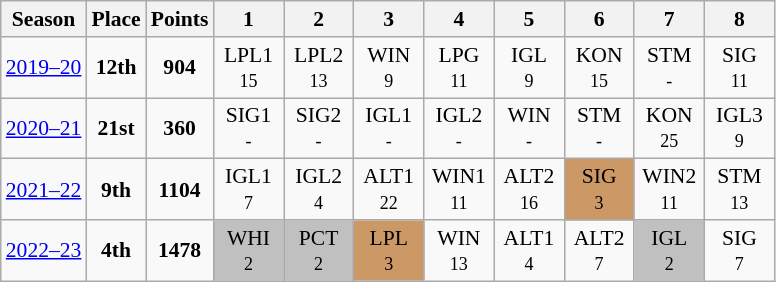<table class="wikitable" border="1" style="text-align:center; font-size:90%;">
<tr>
<th>Season</th>
<th>Place</th>
<th>Points</th>
<th width=40px>1</th>
<th width=40px>2</th>
<th width=40px>3</th>
<th width=40px>4</th>
<th width=40px>5</th>
<th width=40px>6</th>
<th width=40px>7</th>
<th width=40px>8</th>
</tr>
<tr>
<td><a href='#'>2019–20</a></td>
<td><strong>12th</strong></td>
<td><strong>904</strong></td>
<td>LPL1<br><small>15</small></td>
<td>LPL2<br><small>13</small></td>
<td>WIN<br><small>9</small></td>
<td>LPG<br><small>11</small></td>
<td>IGL<br><small>9</small></td>
<td>KON<br><small>15</small></td>
<td>STM<br><small>-</small></td>
<td>SIG<br><small>11</small></td>
</tr>
<tr>
<td><a href='#'>2020–21</a></td>
<td><strong>21st</strong></td>
<td><strong>360</strong></td>
<td>SIG1<br><small>-</small></td>
<td>SIG2<br><small>-</small></td>
<td>IGL1<br><small>-</small></td>
<td>IGL2<br><small>-</small></td>
<td>WIN<br><small>-</small></td>
<td>STM<br><small>-</small></td>
<td>KON<br><small>25</small></td>
<td>IGL3<br><small>9</small></td>
</tr>
<tr>
<td><a href='#'>2021–22</a></td>
<td><strong>9th</strong></td>
<td><strong>1104</strong></td>
<td>IGL1<br><small>7</small></td>
<td>IGL2<br><small>4</small></td>
<td>ALT1<br><small>22</small></td>
<td>WIN1<br><small>11</small></td>
<td>ALT2<br><small>16</small></td>
<td style="background:#c96;">SIG<br><small>3</small></td>
<td>WIN2<br><small>11</small></td>
<td>STM<br><small>13</small></td>
</tr>
<tr>
<td><a href='#'>2022–23</a></td>
<td><strong>4th</strong></td>
<td><strong>1478</strong></td>
<td style="background:silver;">WHI<br><small>2</small></td>
<td style="background:silver;">PCT<br><small>2</small></td>
<td style="background:#c96;">LPL<br><small>3</small></td>
<td>WIN<br><small>13</small></td>
<td>ALT1<br><small>4</small></td>
<td>ALT2<br><small>7</small></td>
<td style="background:silver;">IGL<br><small>2</small></td>
<td>SIG<br><small>7</small></td>
</tr>
</table>
